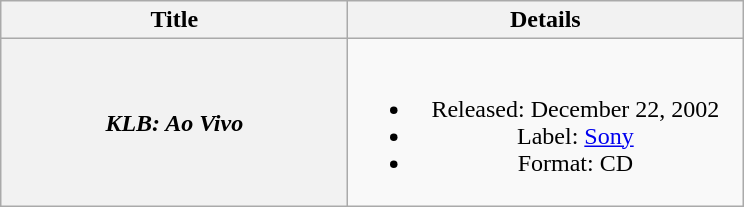<table class="wikitable plainrowheaders" style="text-align:center;">
<tr>
<th scope="col" style="width:14em;">Title</th>
<th scope="col" style="width:16em;">Details</th>
</tr>
<tr>
<th scope="row"><em>KLB: Ao Vivo</em></th>
<td><br><ul><li>Released: December 22, 2002</li><li>Label: <a href='#'>Sony</a></li><li>Format: CD</li></ul></td>
</tr>
</table>
